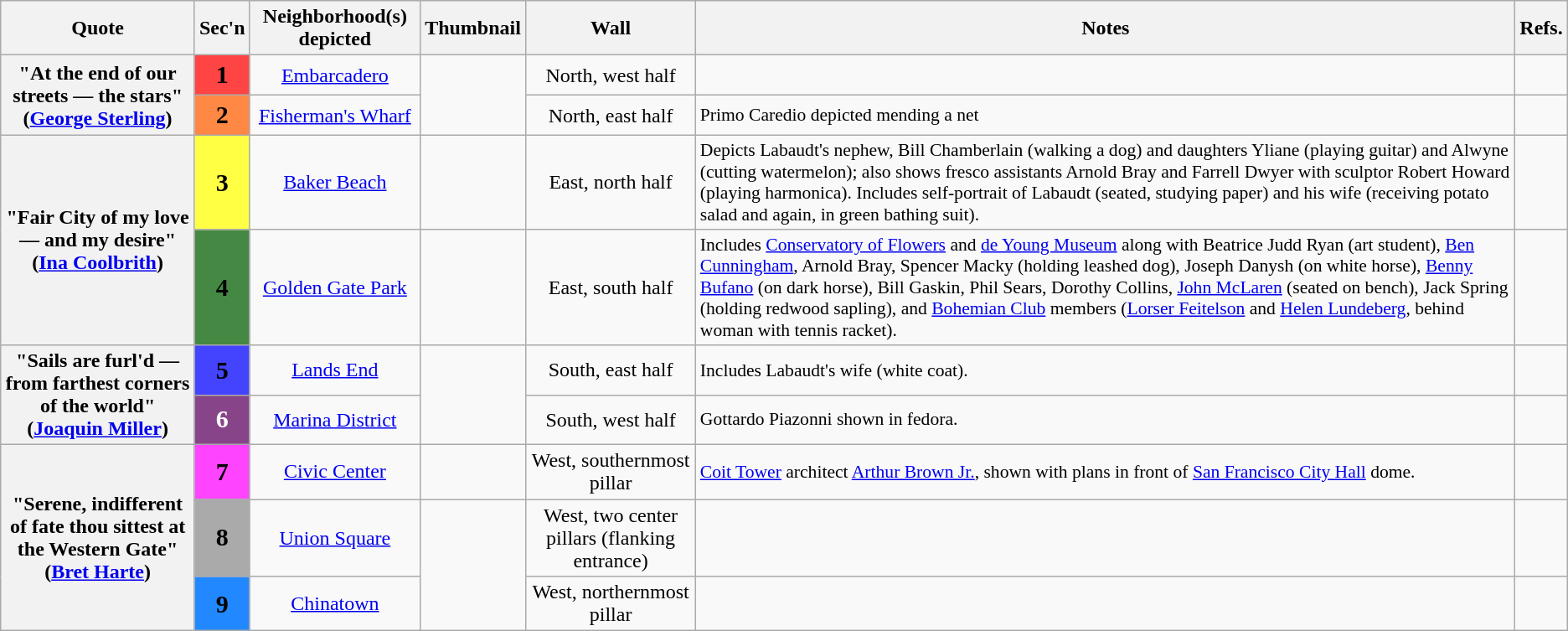<table class="wikitable sortable" style="font-size:100%;text-align:center;">
<tr>
<th>Quote</th>
<th>Sec'n</th>
<th>Neighborhood(s) depicted</th>
<th class="unsortable">Thumbnail</th>
<th>Wall</th>
<th class="unsortable">Notes</th>
<th class="unsortable">Refs.</th>
</tr>
<tr>
<th rowspan=2>"At the end of our streets — the stars"<br>(<a href='#'>George Sterling</a>)</th>
<th style="font-size:125%;background:#f44;">1</th>
<td><a href='#'>Embarcadero</a></td>
<td rowspan=2></td>
<td>North, west half</td>
<td style="text-align:left;font-size:90%;"></td>
<td></td>
</tr>
<tr>
<th style="font-size:125%;background:#f84;">2</th>
<td><a href='#'>Fisherman's Wharf</a></td>
<td>North, east half</td>
<td style="text-align:left;font-size:90%;">Primo Caredio depicted mending a net</td>
<td></td>
</tr>
<tr>
<th rowspan=2>"Fair City of my love — and my desire"<br>(<a href='#'>Ina Coolbrith</a>)</th>
<th style="font-size:125%;background:#ff4;">3</th>
<td><a href='#'>Baker Beach</a></td>
<td></td>
<td>East, north half</td>
<td style="text-align:left;font-size:90%;">Depicts Labaudt's nephew, Bill Chamberlain (walking a dog) and daughters Yliane (playing guitar) and Alwyne (cutting watermelon); also shows fresco assistants Arnold Bray and Farrell Dwyer with sculptor Robert Howard (playing harmonica). Includes self-portrait of Labaudt (seated, studying paper) and his wife (receiving potato salad and again, in green bathing suit).</td>
<td></td>
</tr>
<tr>
<th style="font-size:125%;background:#484;">4</th>
<td><a href='#'>Golden Gate Park</a></td>
<td></td>
<td>East, south half</td>
<td style="text-align:left;font-size:90%;">Includes <a href='#'>Conservatory of Flowers</a> and <a href='#'>de Young Museum</a> along with Beatrice Judd Ryan (art student), <a href='#'>Ben Cunningham</a>, Arnold Bray, Spencer Macky (holding leashed dog), Joseph Danysh (on white horse), <a href='#'>Benny Bufano</a> (on dark horse), Bill Gaskin, Phil Sears, Dorothy Collins, <a href='#'>John McLaren</a> (seated on bench), Jack Spring (holding redwood sapling), and <a href='#'>Bohemian Club</a> members (<a href='#'>Lorser Feitelson</a> and <a href='#'>Helen Lundeberg</a>, behind woman with tennis racket).</td>
<td></td>
</tr>
<tr>
<th rowspan=2>"Sails are furl'd — from farthest corners of the world"<br>(<a href='#'>Joaquin Miller</a>)</th>
<th style="font-size:125%;background:#44f;">5</th>
<td><a href='#'>Lands End</a></td>
<td rowspan=2></td>
<td>South, east half</td>
<td style="text-align:left;font-size:90%;">Includes Labaudt's wife (white coat).</td>
<td></td>
</tr>
<tr>
<th style="font-size:125%;background:#848;color:#fff;">6</th>
<td><a href='#'>Marina District</a></td>
<td>South, west half</td>
<td style="text-align:left;font-size:90%;">Gottardo Piazonni shown in fedora.</td>
<td></td>
</tr>
<tr>
<th rowspan=4>"Serene, indifferent of fate thou sittest at the Western Gate"<br>(<a href='#'>Bret Harte</a>)</th>
<th style="font-size:125%;background:#f4f;">7</th>
<td><a href='#'>Civic Center</a></td>
<td rowspan=2></td>
<td>West, southernmost pillar</td>
<td style="text-align:left;font-size:90%;"><a href='#'>Coit Tower</a> architect <a href='#'>Arthur Brown Jr.</a>, shown with plans in front of <a href='#'>San Francisco City Hall</a> dome.</td>
<td></td>
</tr>
<tr>
<th style="font-size:125%;background:#aaa;" rowspan=2>8</th>
<td rowspan=2><a href='#'>Union Square</a></td>
<td rowspan=2>West, two center pillars (flanking entrance)</td>
<td style="text-align:left;font-size:90%;" rowspan=2></td>
<td rowspan=2></td>
</tr>
<tr>
<td rowspan=2></td>
</tr>
<tr>
<th style="font-size:125%;background:#28f;">9</th>
<td><a href='#'>Chinatown</a></td>
<td>West, northernmost pillar</td>
<td style="text-align:left;font-size:90%;"></td>
<td></td>
</tr>
</table>
